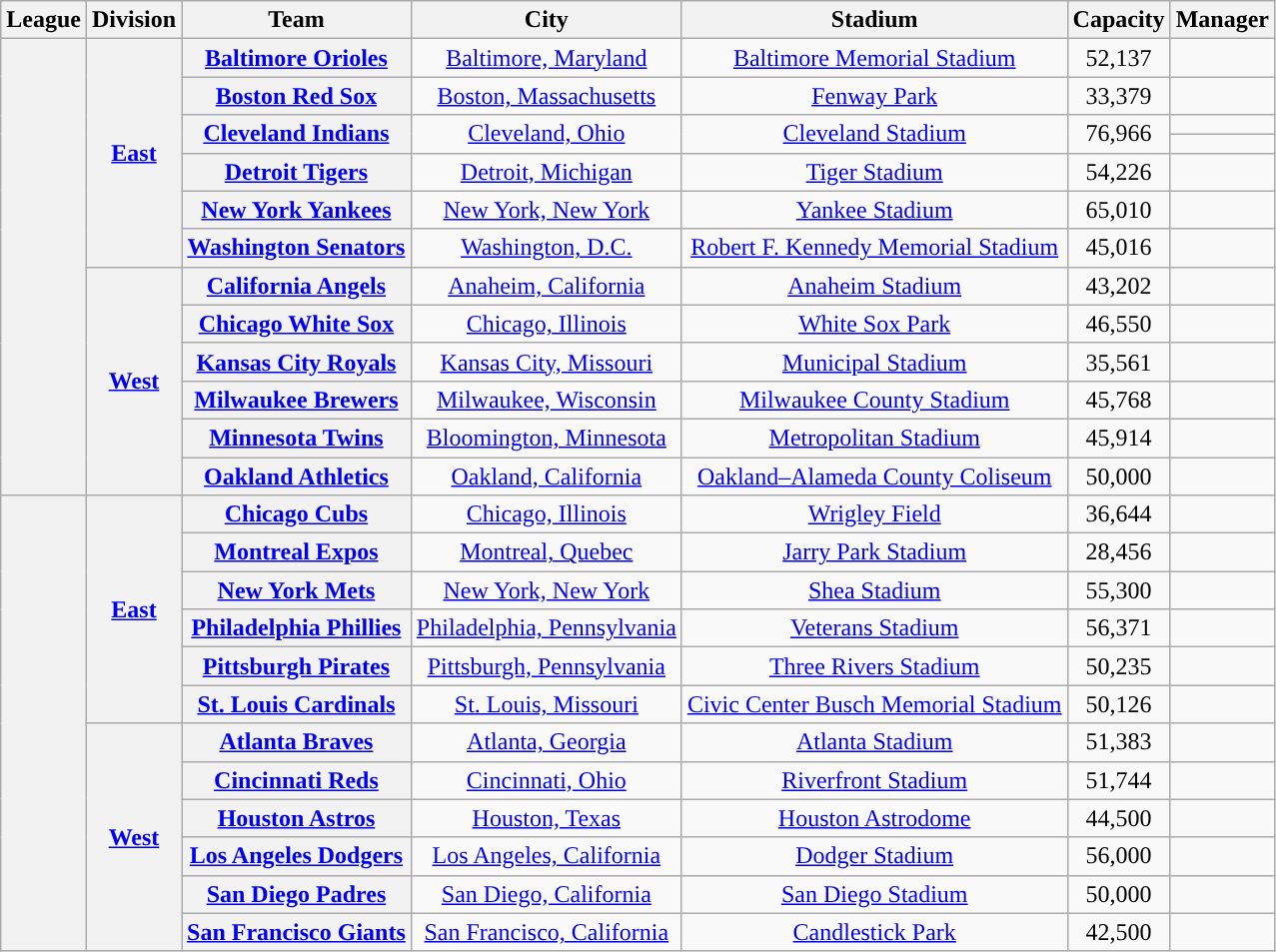<table class="wikitable sortable plainrowheaders" style="text-align:center;">
<tr>
<th scope="col">League</th>
<th scope="col">Division</th>
<th scope="col">Team</th>
<th scope="col">City</th>
<th scope="col">Stadium</th>
<th scope="col">Capacity</th>
<th scope="col">Manager</th>
</tr>
<tr>
<th rowspan="13"></th>
<th rowspan="7"><a href='#'>East</a></th>
<th scope="row"><a href='#'>Baltimore Orioles</a></th>
<td><a href='#'>Baltimore, Maryland</a></td>
<td><a href='#'>Baltimore Memorial Stadium</a></td>
<td>52,137</td>
<td></td>
</tr>
<tr>
<th scope="row"><a href='#'>Boston Red Sox</a></th>
<td><a href='#'>Boston, Massachusetts</a></td>
<td><a href='#'>Fenway Park</a></td>
<td>33,379</td>
<td></td>
</tr>
<tr>
<th rowspan="2" scope="row"><a href='#'>Cleveland Indians</a></th>
<td rowspan="2"><a href='#'>Cleveland, Ohio</a></td>
<td rowspan="2"><a href='#'>Cleveland Stadium</a></td>
<td rowspan="2">76,966</td>
<td></td>
</tr>
<tr>
<td></td>
</tr>
<tr>
<th scope="row"><a href='#'>Detroit Tigers</a></th>
<td><a href='#'>Detroit, Michigan</a></td>
<td><a href='#'>Tiger Stadium</a></td>
<td>54,226</td>
<td></td>
</tr>
<tr>
<th scope="row"><a href='#'>New York Yankees</a></th>
<td><a href='#'>New York, New York</a></td>
<td><a href='#'>Yankee Stadium</a></td>
<td>65,010</td>
<td></td>
</tr>
<tr>
<th scope="row"><a href='#'>Washington Senators</a></th>
<td><a href='#'>Washington, D.C.</a></td>
<td><a href='#'>Robert F. Kennedy Memorial Stadium</a></td>
<td>45,016</td>
<td></td>
</tr>
<tr>
<th rowspan="6"><a href='#'>West</a></th>
<th scope="row"><a href='#'>California Angels</a></th>
<td><a href='#'>Anaheim, California</a></td>
<td><a href='#'>Anaheim Stadium</a></td>
<td>43,202</td>
<td></td>
</tr>
<tr>
<th scope="row"><a href='#'>Chicago White Sox</a></th>
<td><a href='#'>Chicago, Illinois</a></td>
<td><a href='#'>White Sox Park</a></td>
<td>46,550</td>
<td></td>
</tr>
<tr>
<th scope="row"><a href='#'>Kansas City Royals</a></th>
<td><a href='#'>Kansas City, Missouri</a></td>
<td><a href='#'>Municipal Stadium</a></td>
<td>35,561</td>
<td></td>
</tr>
<tr>
<th scope="row"><a href='#'>Milwaukee Brewers</a></th>
<td><a href='#'>Milwaukee, Wisconsin</a></td>
<td><a href='#'>Milwaukee County Stadium</a></td>
<td>45,768</td>
<td></td>
</tr>
<tr>
<th scope="row"><a href='#'>Minnesota Twins</a></th>
<td><a href='#'>Bloomington, Minnesota</a></td>
<td><a href='#'>Metropolitan Stadium</a></td>
<td>45,914</td>
<td></td>
</tr>
<tr>
<th scope="row"><a href='#'>Oakland Athletics</a></th>
<td><a href='#'>Oakland, California</a></td>
<td><a href='#'>Oakland–Alameda County Coliseum</a></td>
<td>50,000</td>
<td></td>
</tr>
<tr>
<th rowspan="15"></th>
<th rowspan="6"><a href='#'>East</a></th>
<th scope="row"><a href='#'>Chicago Cubs</a></th>
<td><a href='#'>Chicago, Illinois</a></td>
<td><a href='#'>Wrigley Field</a></td>
<td>36,644</td>
<td></td>
</tr>
<tr>
<th scope="row"><a href='#'>Montreal Expos</a></th>
<td><a href='#'>Montreal, Quebec</a></td>
<td><a href='#'>Jarry Park Stadium</a></td>
<td>28,456</td>
<td></td>
</tr>
<tr>
<th scope="row"><a href='#'>New York Mets</a></th>
<td><a href='#'>New York, New York</a></td>
<td><a href='#'>Shea Stadium</a></td>
<td>55,300</td>
<td></td>
</tr>
<tr>
<th scope="row"><a href='#'>Philadelphia Phillies</a></th>
<td><a href='#'>Philadelphia, Pennsylvania</a></td>
<td><a href='#'>Veterans Stadium</a></td>
<td>56,371</td>
<td></td>
</tr>
<tr>
<th scope="row"><a href='#'>Pittsburgh Pirates</a></th>
<td><a href='#'>Pittsburgh, Pennsylvania</a></td>
<td><a href='#'>Three Rivers Stadium</a></td>
<td>50,235</td>
<td></td>
</tr>
<tr>
<th scope="row"><a href='#'>St. Louis Cardinals</a></th>
<td><a href='#'>St. Louis, Missouri</a></td>
<td><a href='#'>Civic Center Busch Memorial Stadium</a></td>
<td>50,126</td>
<td></td>
</tr>
<tr>
<th rowspan="6"><a href='#'>West</a></th>
<th scope="row"><a href='#'>Atlanta Braves</a></th>
<td><a href='#'>Atlanta, Georgia</a></td>
<td><a href='#'>Atlanta Stadium</a></td>
<td>51,383</td>
<td></td>
</tr>
<tr>
<th scope="row"><a href='#'>Cincinnati Reds</a></th>
<td><a href='#'>Cincinnati, Ohio</a></td>
<td><a href='#'>Riverfront Stadium</a></td>
<td>51,744</td>
<td></td>
</tr>
<tr>
<th scope="row"><a href='#'>Houston Astros</a></th>
<td><a href='#'>Houston, Texas</a></td>
<td><a href='#'>Houston Astrodome</a></td>
<td>44,500</td>
<td></td>
</tr>
<tr>
<th scope="row"><a href='#'>Los Angeles Dodgers</a></th>
<td><a href='#'>Los Angeles, California</a></td>
<td><a href='#'>Dodger Stadium</a></td>
<td>56,000</td>
<td></td>
</tr>
<tr>
<th scope="row"><a href='#'>San Diego Padres</a></th>
<td><a href='#'>San Diego, California</a></td>
<td><a href='#'>San Diego Stadium</a></td>
<td>50,000</td>
<td></td>
</tr>
<tr>
<th scope="row"><a href='#'>San Francisco Giants</a></th>
<td><a href='#'>San Francisco, California</a></td>
<td><a href='#'>Candlestick Park</a></td>
<td>42,500</td>
<td></td>
</tr>
</table>
